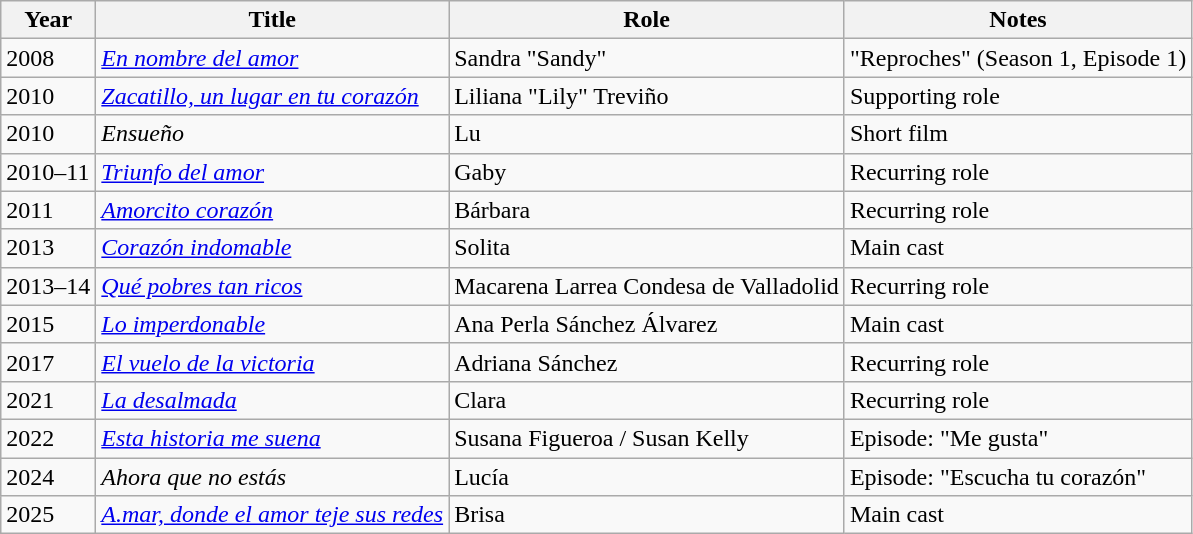<table class="wikitable">
<tr>
<th>Year</th>
<th>Title</th>
<th>Role</th>
<th>Notes</th>
</tr>
<tr>
<td>2008</td>
<td><em><a href='#'>En nombre del amor</a></em></td>
<td>Sandra "Sandy"</td>
<td>"Reproches" (Season 1, Episode 1)</td>
</tr>
<tr>
<td>2010</td>
<td><em><a href='#'>Zacatillo, un lugar en tu corazón</a></em></td>
<td>Liliana "Lily" Treviño</td>
<td>Supporting role</td>
</tr>
<tr>
<td>2010</td>
<td><em>Ensueño</em></td>
<td>Lu</td>
<td>Short film</td>
</tr>
<tr>
<td>2010–11</td>
<td><em><a href='#'>Triunfo del amor</a></em></td>
<td>Gaby</td>
<td>Recurring role</td>
</tr>
<tr>
<td>2011</td>
<td><em><a href='#'>Amorcito corazón</a></em></td>
<td>Bárbara</td>
<td>Recurring role</td>
</tr>
<tr>
<td>2013</td>
<td><em><a href='#'>Corazón indomable</a></em></td>
<td>Solita</td>
<td>Main cast</td>
</tr>
<tr>
<td>2013–14</td>
<td><em><a href='#'>Qué pobres tan ricos</a></em></td>
<td>Macarena Larrea Condesa de Valladolid</td>
<td>Recurring role</td>
</tr>
<tr>
<td>2015</td>
<td><em><a href='#'>Lo imperdonable</a></em></td>
<td>Ana Perla Sánchez Álvarez</td>
<td>Main cast</td>
</tr>
<tr>
<td>2017</td>
<td><em><a href='#'>El vuelo de la victoria</a></em></td>
<td>Adriana Sánchez</td>
<td>Recurring role</td>
</tr>
<tr>
<td>2021</td>
<td><em><a href='#'>La desalmada</a></em></td>
<td>Clara</td>
<td>Recurring role</td>
</tr>
<tr>
<td>2022</td>
<td><em><a href='#'>Esta historia me suena</a></em></td>
<td>Susana Figueroa / Susan Kelly</td>
<td>Episode: "Me gusta"</td>
</tr>
<tr>
<td>2024</td>
<td><em>Ahora que no estás</em></td>
<td>Lucía</td>
<td>Episode: "Escucha tu corazón"</td>
</tr>
<tr>
<td>2025</td>
<td><em><a href='#'>A.mar, donde el amor teje sus redes</a></em></td>
<td>Brisa</td>
<td>Main cast</td>
</tr>
</table>
